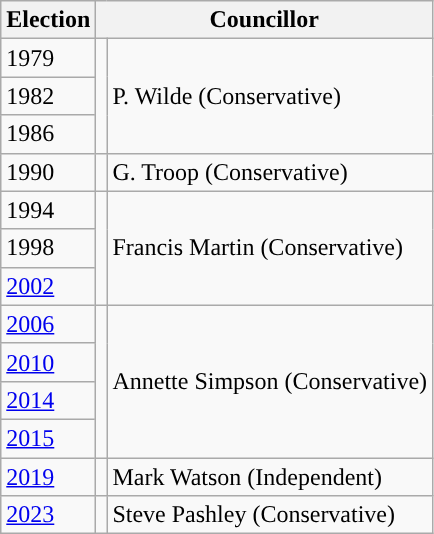<table class="wikitable">
<tr>
<th>Election</th>
<th colspan="2">Councillor</th>
</tr>
<tr>
<td>1979</td>
<td rowspan="3" style="background-color: "></td>
<td rowspan="3">P. Wilde (Conservative)</td>
</tr>
<tr>
<td>1982</td>
</tr>
<tr>
<td>1986</td>
</tr>
<tr>
<td>1990</td>
<td style="background-color: "></td>
<td>G. Troop (Conservative)</td>
</tr>
<tr>
<td>1994</td>
<td rowspan="3" style="background-color: "></td>
<td rowspan="3">Francis Martin (Conservative)</td>
</tr>
<tr>
<td>1998</td>
</tr>
<tr>
<td><a href='#'>2002</a></td>
</tr>
<tr>
<td><a href='#'>2006</a></td>
<td rowspan="4" style="background-color: "></td>
<td rowspan="4">Annette Simpson (Conservative)</td>
</tr>
<tr>
<td><a href='#'>2010</a></td>
</tr>
<tr>
<td><a href='#'>2014</a></td>
</tr>
<tr>
<td><a href='#'>2015</a></td>
</tr>
<tr>
<td><a href='#'>2019</a></td>
<td style="background-color: "></td>
<td>Mark Watson (Independent)</td>
</tr>
<tr>
<td><a href='#'>2023</a></td>
<td style="background-color: "></td>
<td>Steve Pashley (Conservative)</td>
</tr>
</table>
